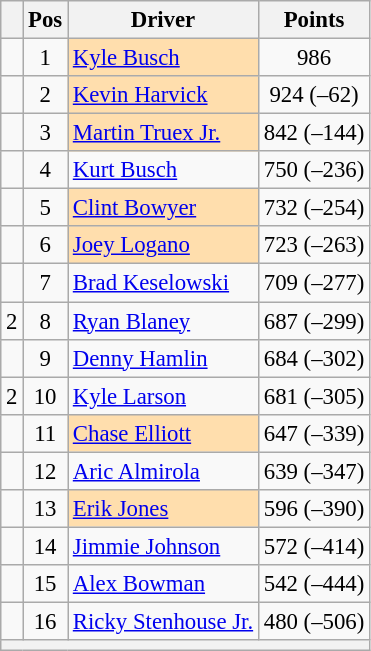<table class="wikitable" style="font-size: 95%">
<tr>
<th></th>
<th>Pos</th>
<th>Driver</th>
<th>Points</th>
</tr>
<tr>
<td align="left"></td>
<td style="text-align:center;">1</td>
<td style="background:#FFDEAD;"><a href='#'>Kyle Busch</a></td>
<td style="text-align:center;">986</td>
</tr>
<tr>
<td align="left"></td>
<td style="text-align:center;">2</td>
<td style="background:#FFDEAD;"><a href='#'>Kevin Harvick</a></td>
<td style="text-align:center;">924 (–62)</td>
</tr>
<tr>
<td align="left"></td>
<td style="text-align:center;">3</td>
<td style="background:#FFDEAD;"><a href='#'>Martin Truex Jr.</a></td>
<td style="text-align:center;">842 (–144)</td>
</tr>
<tr>
<td align="left"></td>
<td style="text-align:center;">4</td>
<td><a href='#'>Kurt Busch</a></td>
<td style="text-align:center;">750 (–236)</td>
</tr>
<tr>
<td align="left"></td>
<td style="text-align:center;">5</td>
<td style="background:#FFDEAD;"><a href='#'>Clint Bowyer</a></td>
<td style="text-align:center;">732 (–254)</td>
</tr>
<tr>
<td align="left"></td>
<td style="text-align:center;">6</td>
<td style="background:#FFDEAD;"><a href='#'>Joey Logano</a></td>
<td style="text-align:center;">723 (–263)</td>
</tr>
<tr>
<td align="left"></td>
<td style="text-align:center;">7</td>
<td><a href='#'>Brad Keselowski</a></td>
<td style="text-align:center;">709 (–277)</td>
</tr>
<tr>
<td align="left"> 2</td>
<td style="text-align:center;">8</td>
<td><a href='#'>Ryan Blaney</a></td>
<td style="text-align:center;">687 (–299)</td>
</tr>
<tr>
<td align="left"></td>
<td style="text-align:center;">9</td>
<td><a href='#'>Denny Hamlin</a></td>
<td style="text-align:center;">684 (–302)</td>
</tr>
<tr>
<td align="left"> 2</td>
<td style="text-align:center;">10</td>
<td><a href='#'>Kyle Larson</a></td>
<td style="text-align:center;">681 (–305)</td>
</tr>
<tr>
<td align="left"></td>
<td style="text-align:center;">11</td>
<td style="background:#FFDEAD;"><a href='#'>Chase Elliott</a></td>
<td style="text-align:center;">647 (–339)</td>
</tr>
<tr>
<td align="left"></td>
<td style="text-align:center;">12</td>
<td><a href='#'>Aric Almirola</a></td>
<td style="text-align:center;">639 (–347)</td>
</tr>
<tr>
<td align="left"></td>
<td style="text-align:center;">13</td>
<td style="background:#FFDEAD;"><a href='#'>Erik Jones</a></td>
<td style="text-align:center;">596 (–390)</td>
</tr>
<tr>
<td align="left"></td>
<td style="text-align:center;">14</td>
<td><a href='#'>Jimmie Johnson</a></td>
<td style="text-align:center;">572 (–414)</td>
</tr>
<tr>
<td align="left"></td>
<td style="text-align:center;">15</td>
<td><a href='#'>Alex Bowman</a></td>
<td style="text-align:center;">542 (–444)</td>
</tr>
<tr>
<td align="left"></td>
<td style="text-align:center;">16</td>
<td><a href='#'>Ricky Stenhouse Jr.</a></td>
<td style="text-align:center;">480 (–506)</td>
</tr>
<tr class="sortbottom">
<th colspan="9"></th>
</tr>
</table>
